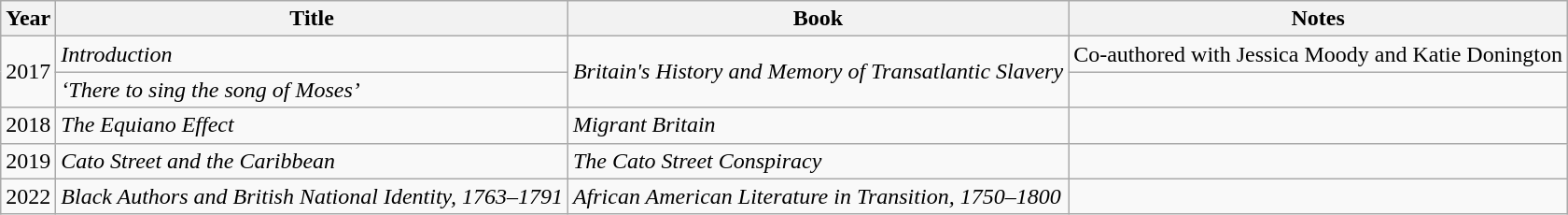<table class="wikitable">
<tr>
<th>Year</th>
<th>Title</th>
<th>Book</th>
<th>Notes</th>
</tr>
<tr>
<td rowspan="2">2017</td>
<td><em>Introduction</em></td>
<td rowspan="2"><em>Britain's History and Memory of Transatlantic Slavery</em></td>
<td>Co-authored with Jessica Moody and Katie Donington</td>
</tr>
<tr>
<td><em>‘There to sing the song of Moses’</em></td>
<td></td>
</tr>
<tr>
<td>2018</td>
<td><em>The Equiano Effect</em></td>
<td><em>Migrant Britain</em></td>
<td></td>
</tr>
<tr>
<td>2019</td>
<td><em>Cato Street and the Caribbean</em></td>
<td><em>The Cato Street Conspiracy</em></td>
<td></td>
</tr>
<tr>
<td>2022</td>
<td><em>Black Authors and British National Identity, 1763–1791</em></td>
<td><em>African American Literature in Transition, 1750–1800</em></td>
<td></td>
</tr>
</table>
